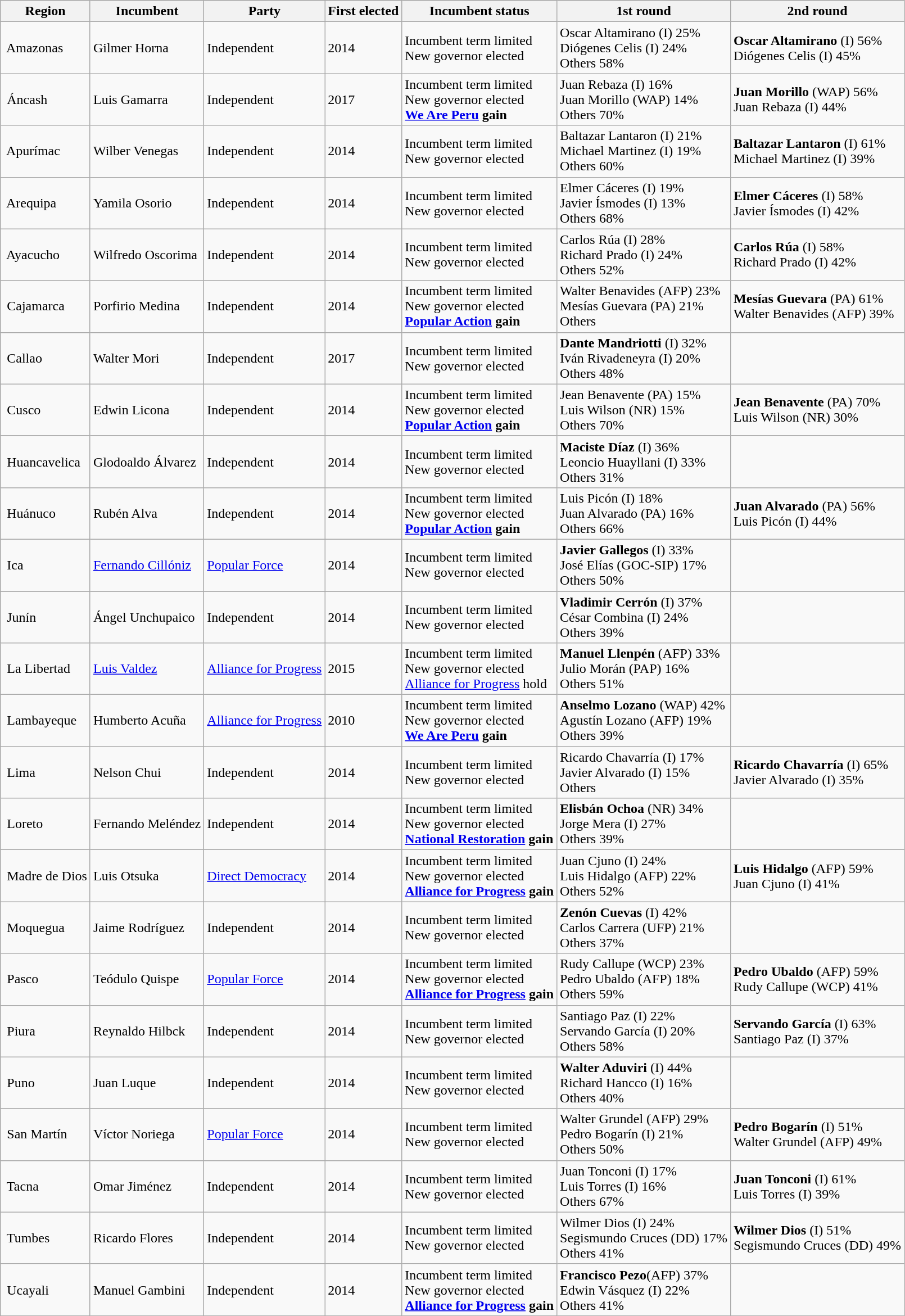<table class="wikitable sortable">
<tr>
<th>Region</th>
<th>Incumbent</th>
<th>Party</th>
<th>First elected</th>
<th>Incumbent status</th>
<th>1st round</th>
<th>2nd round</th>
</tr>
<tr>
<td> Amazonas</td>
<td>Gilmer Horna</td>
<td>Independent</td>
<td>2014</td>
<td>Incumbent term limited<br>New governor elected</td>
<td>Oscar Altamirano (I) 25%<br>Diógenes Celis (I) 24%<br>Others 58%</td>
<td><strong> Oscar Altamirano</strong> (I) 56%<br>Diógenes Celis (I) 45%</td>
</tr>
<tr>
<td> Áncash</td>
<td>Luis Gamarra</td>
<td>Independent</td>
<td>2017</td>
<td>Incumbent term limited<br>New governor elected<br><strong><a href='#'>We Are Peru</a> gain</strong></td>
<td>Juan Rebaza (I) 16%<br>Juan Morillo (WAP) 14%<br>Others 70%</td>
<td><strong> Juan Morillo</strong> (WAP) 56%<br>Juan Rebaza (I) 44%</td>
</tr>
<tr>
<td> Apurímac  </td>
<td>Wilber Venegas</td>
<td>Independent</td>
<td>2014</td>
<td>Incumbent term limited<br>New governor elected</td>
<td>Baltazar Lantaron (I) 21%<br>Michael Martinez (I) 19%<br>Others 60%</td>
<td><strong> Baltazar Lantaron</strong> (I) 61%<br>Michael Martinez (I) 39%</td>
</tr>
<tr>
<td> Arequipa</td>
<td>Yamila Osorio</td>
<td>Independent</td>
<td>2014</td>
<td>Incumbent term limited<br>New governor elected</td>
<td>Elmer Cáceres (I) 19%<br>Javier Ísmodes (I) 13%<br>Others 68%</td>
<td><strong> Elmer Cáceres</strong> (I) 58%<br>Javier Ísmodes (I) 42%</td>
</tr>
<tr>
<td> Ayacucho</td>
<td>Wilfredo Oscorima</td>
<td>Independent</td>
<td>2014</td>
<td>Incumbent term limited<br>New governor elected</td>
<td>Carlos Rúa (I) 28%<br>Richard Prado (I) 24%<br>Others 52%</td>
<td><strong> Carlos Rúa</strong> (I) 58%<br>Richard Prado (I) 42%</td>
</tr>
<tr>
<td> Cajamarca</td>
<td>Porfirio Medina</td>
<td>Independent</td>
<td>2014</td>
<td>Incumbent term limited<br>New governor elected<br><strong><a href='#'>Popular Action</a> gain</strong></td>
<td>Walter Benavides (AFP) 23%<br>Mesías Guevara (PA) 21%<br>Others</td>
<td><strong> Mesías Guevara</strong> (PA) 61%<br>Walter Benavides (AFP) 39%</td>
</tr>
<tr>
<td> Callao</td>
<td>Walter Mori</td>
<td>Independent</td>
<td>2017</td>
<td>Incumbent term limited<br>New governor elected</td>
<td><strong> Dante Mandriotti</strong> (I) 32%<br>Iván Rivadeneyra (I) 20%<br>Others 48%</td>
<td></td>
</tr>
<tr>
<td> Cusco</td>
<td>Edwin Licona</td>
<td>Independent</td>
<td>2014</td>
<td>Incumbent term limited<br>New governor elected<br><strong><a href='#'>Popular Action</a> gain</strong></td>
<td>Jean Benavente (PA) 15%<br>Luis Wilson (NR) 15%<br>Others 70%</td>
<td><strong> Jean Benavente</strong> (PA) 70%<br>Luis Wilson (NR) 30%</td>
</tr>
<tr>
<td> Huancavelica</td>
<td>Glodoaldo Álvarez</td>
<td>Independent</td>
<td>2014</td>
<td>Incumbent term limited<br>New governor elected</td>
<td><strong> Maciste Díaz</strong> (I) 36%<br>Leoncio Huayllani (I) 33%<br>Others 31%</td>
<td></td>
</tr>
<tr>
<td> Huánuco</td>
<td>Rubén Alva</td>
<td>Independent</td>
<td>2014</td>
<td>Incumbent term limited<br>New governor elected<br><strong><a href='#'>Popular Action</a> gain</strong></td>
<td>Luis Picón (I) 18%<br>Juan Alvarado (PA) 16%<br>Others 66%</td>
<td><strong> Juan Alvarado</strong> (PA) 56%<br>Luis Picón (I) 44%</td>
</tr>
<tr>
<td> Ica</td>
<td><a href='#'>Fernando Cillóniz</a></td>
<td><a href='#'>Popular Force</a></td>
<td>2014</td>
<td>Incumbent term limited<br>New governor elected</td>
<td><strong> Javier Gallegos</strong> (I) 33%<br>José Elías (GOC-SIP) 17%<br>Others 50%</td>
<td></td>
</tr>
<tr>
<td> Junín</td>
<td>Ángel Unchupaico</td>
<td>Independent</td>
<td>2014</td>
<td>Incumbent term limited<br>New governor elected</td>
<td><strong> Vladimir Cerrón</strong> (I) 37%<br>César Combina (I) 24%<br>Others 39%</td>
<td></td>
</tr>
<tr>
<td> La Libertad</td>
<td><a href='#'>Luis Valdez</a></td>
<td><a href='#'>Alliance for Progress</a></td>
<td>2015</td>
<td>Incumbent term limited<br>New governor elected<br><a href='#'>Alliance for Progress</a> hold</td>
<td><strong> Manuel Llenpén</strong> (AFP) 33%<br>Julio Morán (PAP) 16%<br>Others 51%</td>
<td></td>
</tr>
<tr>
<td> Lambayeque</td>
<td>Humberto Acuña</td>
<td><a href='#'>Alliance for Progress</a></td>
<td>2010</td>
<td>Incumbent term limited<br>New governor elected<br><strong><a href='#'>We Are Peru</a> gain</strong></td>
<td><strong> Anselmo Lozano</strong> (WAP) 42%<br>Agustín Lozano (AFP) 19%<br>Others 39%</td>
<td></td>
</tr>
<tr>
<td> Lima</td>
<td>Nelson Chui</td>
<td>Independent</td>
<td>2014</td>
<td>Incumbent term limited<br>New governor elected</td>
<td>Ricardo Chavarría (I) 17%<br>Javier Alvarado (I) 15%<br>Others</td>
<td><strong> Ricardo Chavarría</strong> (I) 65%<br>Javier Alvarado (I) 35%</td>
</tr>
<tr>
<td> Loreto</td>
<td>Fernando Meléndez</td>
<td>Independent</td>
<td>2014</td>
<td>Incumbent term limited<br>New governor elected<br><strong><a href='#'>National Restoration</a> gain</strong></td>
<td><strong> Elisbán Ochoa</strong> (NR) 34%<br>Jorge Mera (I) 27%<br>Others 39%</td>
<td></td>
</tr>
<tr>
<td> Madre de Dios</td>
<td>Luis Otsuka</td>
<td><a href='#'>Direct Democracy</a></td>
<td>2014</td>
<td>Incumbent term limited<br>New governor elected<br><strong><a href='#'>Alliance for Progress</a> gain</strong></td>
<td>Juan Cjuno (I) 24%<br>Luis Hidalgo (AFP) 22%<br>Others 52%</td>
<td><strong> Luis Hidalgo</strong> (AFP) 59%<br>Juan Cjuno (I) 41%</td>
</tr>
<tr>
<td> Moquegua</td>
<td>Jaime Rodríguez</td>
<td>Independent</td>
<td>2014</td>
<td>Incumbent term limited<br>New governor elected</td>
<td><strong> Zenón Cuevas</strong> (I) 42%<br>Carlos Carrera (UFP) 21%<br>Others 37%</td>
<td></td>
</tr>
<tr>
<td> Pasco</td>
<td>Teódulo Quispe</td>
<td><a href='#'>Popular Force</a></td>
<td>2014</td>
<td>Incumbent term limited<br>New governor elected<br><strong><a href='#'>Alliance for Progress</a> gain</strong></td>
<td>Rudy Callupe (WCP) 23%<br>Pedro Ubaldo (AFP) 18%<br>Others 59%</td>
<td><strong> Pedro Ubaldo</strong> (AFP) 59%<br>Rudy Callupe (WCP) 41%</td>
</tr>
<tr>
<td> Piura</td>
<td>Reynaldo Hilbck</td>
<td>Independent</td>
<td>2014</td>
<td>Incumbent term limited<br>New governor elected</td>
<td>Santiago Paz (I) 22%<br>Servando García (I) 20%<br>Others 58%</td>
<td><strong> Servando García</strong> (I) 63%<br>Santiago Paz (I) 37%</td>
</tr>
<tr>
<td> Puno</td>
<td>Juan Luque</td>
<td>Independent</td>
<td>2014</td>
<td>Incumbent term limited<br>New governor elected</td>
<td><strong> Walter Aduviri</strong> (I) 44%<br>Richard Hancco (I) 16%<br>Others 40%</td>
<td></td>
</tr>
<tr>
<td> San Martín</td>
<td>Víctor Noriega</td>
<td><a href='#'>Popular Force</a></td>
<td>2014</td>
<td>Incumbent term limited<br>New governor elected</td>
<td>Walter Grundel (AFP) 29%<br>Pedro Bogarín (I) 21%<br>Others 50%</td>
<td><strong> Pedro Bogarín</strong> (I) 51%<br>Walter Grundel (AFP) 49%</td>
</tr>
<tr>
<td> Tacna</td>
<td>Omar Jiménez</td>
<td>Independent</td>
<td>2014</td>
<td>Incumbent term limited<br>New governor elected</td>
<td>Juan Tonconi (I) 17%<br>Luis Torres (I) 16%<br>Others 67%</td>
<td><strong> Juan Tonconi</strong> (I) 61%<br>Luis Torres (I) 39%</td>
</tr>
<tr>
<td> Tumbes</td>
<td>Ricardo Flores</td>
<td>Independent</td>
<td>2014</td>
<td>Incumbent term limited<br>New governor elected</td>
<td>Wilmer Dios (I) 24%<br>Segismundo Cruces (DD) 17%<br>Others 41%</td>
<td><strong> Wilmer Dios</strong> (I) 51%<br>Segismundo Cruces (DD) 49%</td>
</tr>
<tr>
<td> Ucayali</td>
<td>Manuel Gambini</td>
<td>Independent</td>
<td>2014</td>
<td>Incumbent term limited<br>New governor elected<br><strong><a href='#'>Alliance for Progress</a> gain</strong></td>
<td><strong> Francisco Pezo</strong>(AFP) 37%<br>Edwin Vásquez (I) 22%<br>Others 41%</td>
<td></td>
</tr>
</table>
